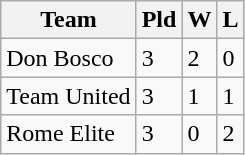<table class="wikitable">
<tr>
<th>Team</th>
<th><abbr>Pld</abbr></th>
<th><abbr>W</abbr></th>
<th><abbr>L</abbr></th>
</tr>
<tr>
<td>Don Bosco</td>
<td>3</td>
<td>2</td>
<td>0</td>
</tr>
<tr>
<td>Team United</td>
<td>3</td>
<td>1</td>
<td>1</td>
</tr>
<tr>
<td>Rome Elite</td>
<td>3</td>
<td>0</td>
<td>2</td>
</tr>
</table>
